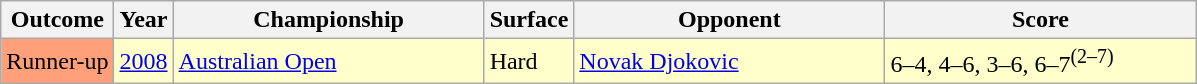<table class="sortable wikitable">
<tr>
<th>Outcome</th>
<th>Year</th>
<th width=200>Championship</th>
<th>Surface</th>
<th width=200>Opponent</th>
<th width=200>Score</th>
</tr>
<tr style=background:#ffffcc>
<td bgcolor=FFA07A>Runner-up</td>
<td><a href='#'>2008</a></td>
<td><a href='#'>Australian Open</a></td>
<td>Hard</td>
<td> <a href='#'>Novak Djokovic</a></td>
<td>6–4, 4–6, 3–6, 6–7<sup>(2–7)</sup></td>
</tr>
</table>
